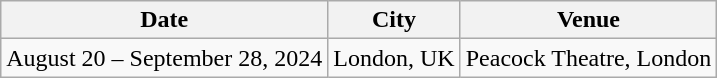<table class="wikitable">
<tr>
<th>Date</th>
<th>City</th>
<th>Venue</th>
</tr>
<tr>
<td>August 20 – September 28, 2024</td>
<td>London, UK</td>
<td>Peacock Theatre, London</td>
</tr>
</table>
